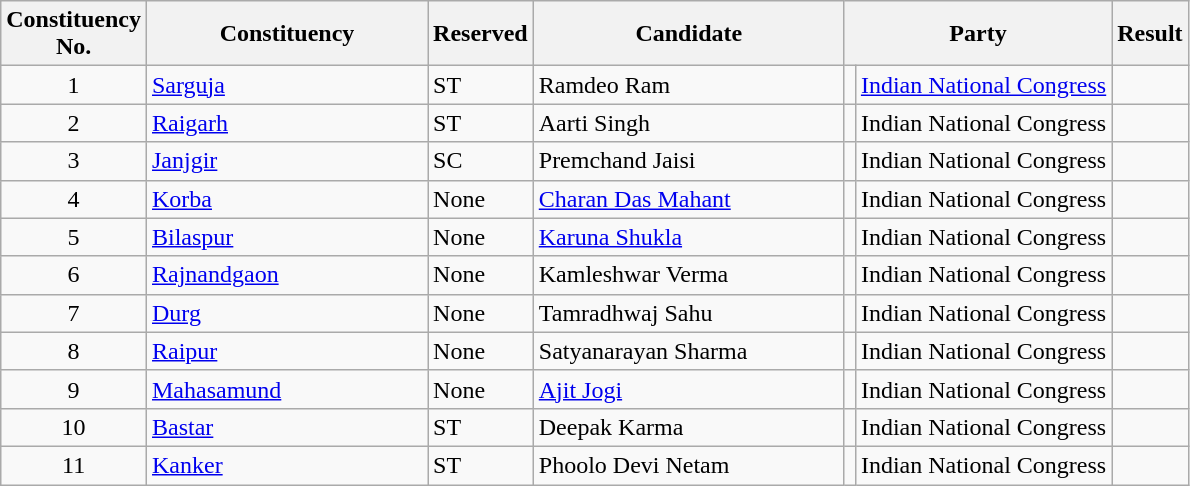<table class= "wikitable sortable" style="text-align: left;">
<tr>
<th>Constituency <br> No.</th>
<th style="width:180px;">Constituency</th>
<th>Reserved</th>
<th style="width:200px;">Candidate</th>
<th colspan=2>Party</th>
<th>Result</th>
</tr>
<tr>
<td align="center">1</td>
<td><a href='#'>Sarguja</a></td>
<td>ST</td>
<td>Ramdeo Ram</td>
<td bgcolor=></td>
<td><a href='#'>Indian National Congress</a></td>
<td></td>
</tr>
<tr>
<td align="center">2</td>
<td><a href='#'>Raigarh</a></td>
<td>ST</td>
<td>Aarti Singh</td>
<td bgcolor=></td>
<td>Indian National Congress</td>
<td></td>
</tr>
<tr>
<td align="center">3</td>
<td><a href='#'>Janjgir</a></td>
<td>SC</td>
<td>Premchand Jaisi</td>
<td bgcolor=></td>
<td>Indian National Congress</td>
<td></td>
</tr>
<tr>
<td align="center">4</td>
<td><a href='#'>Korba</a></td>
<td>None</td>
<td><a href='#'>Charan Das Mahant</a></td>
<td bgcolor=></td>
<td>Indian National Congress</td>
<td></td>
</tr>
<tr>
<td align="center">5</td>
<td><a href='#'>Bilaspur</a></td>
<td>None</td>
<td><a href='#'>Karuna Shukla</a></td>
<td bgcolor=></td>
<td>Indian National Congress</td>
<td></td>
</tr>
<tr>
<td align="center">6</td>
<td><a href='#'>Rajnandgaon</a></td>
<td>None</td>
<td>Kamleshwar Verma</td>
<td bgcolor=></td>
<td>Indian National Congress</td>
<td></td>
</tr>
<tr>
<td align="center">7</td>
<td><a href='#'>Durg</a></td>
<td>None</td>
<td>Tamradhwaj Sahu</td>
<td bgcolor=></td>
<td>Indian National Congress</td>
<td></td>
</tr>
<tr>
<td align="center">8</td>
<td><a href='#'>Raipur</a></td>
<td>None</td>
<td>Satyanarayan Sharma</td>
<td bgcolor=></td>
<td>Indian National Congress</td>
<td></td>
</tr>
<tr>
<td align="center">9</td>
<td><a href='#'>Mahasamund</a></td>
<td>None</td>
<td><a href='#'>Ajit Jogi</a></td>
<td bgcolor=></td>
<td>Indian National Congress</td>
<td></td>
</tr>
<tr>
<td align="center">10</td>
<td><a href='#'>Bastar</a></td>
<td>ST</td>
<td>Deepak Karma</td>
<td bgcolor=></td>
<td>Indian National Congress</td>
<td></td>
</tr>
<tr>
<td align="center">11</td>
<td><a href='#'>Kanker</a></td>
<td>ST</td>
<td>Phoolo Devi Netam</td>
<td bgcolor=></td>
<td>Indian National Congress</td>
<td></td>
</tr>
</table>
